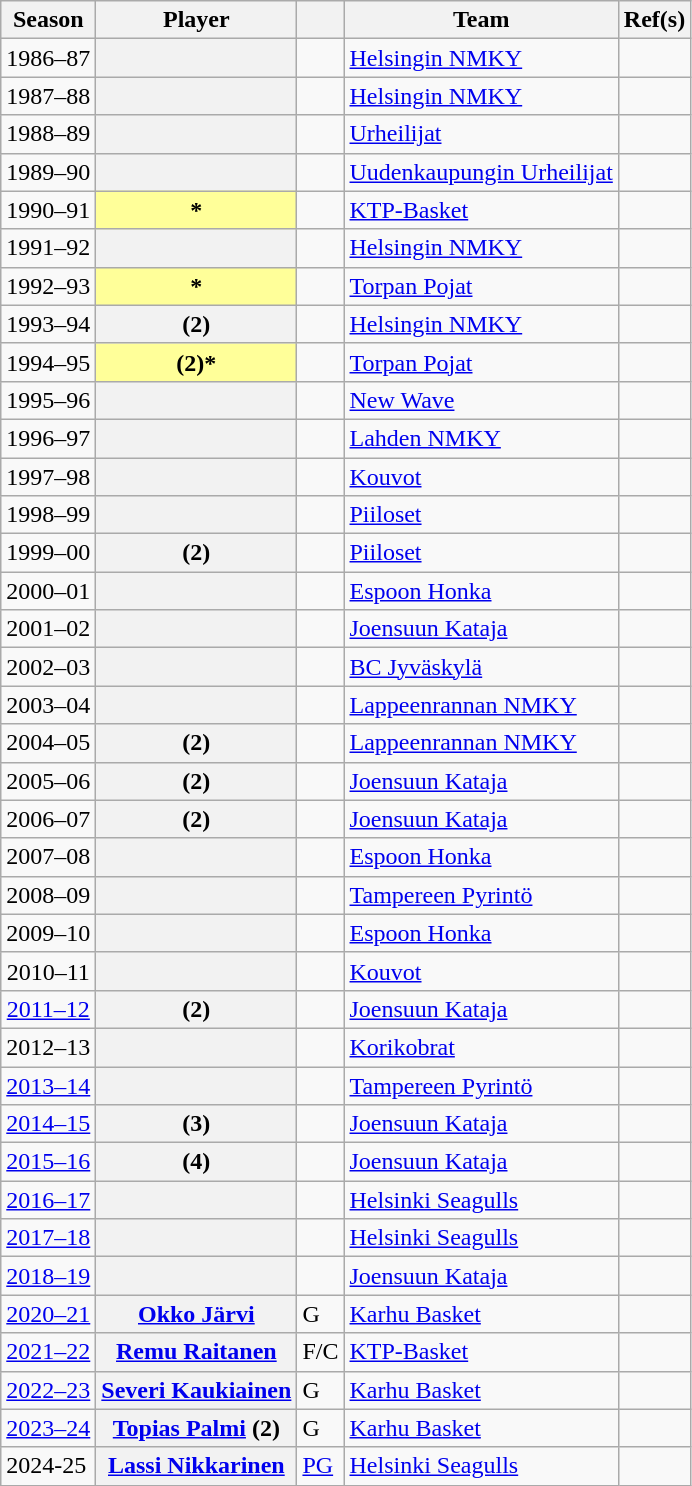<table class="wikitable plainrowheaders sortable" summary="Season (sortable), Player (sortable), Position (sortable), Team (sortable), and References">
<tr>
<th scope="col">Season</th>
<th scope="col">Player</th>
<th scope="col"></th>
<th scope="col">Team</th>
<th scope="col" class="unsortable">Ref(s)</th>
</tr>
<tr>
<td style="text-align:center;">1986–87</td>
<th scope="row"></th>
<td></td>
<td><a href='#'>Helsingin NMKY</a></td>
<td align=center></td>
</tr>
<tr>
<td style="text-align:center;">1987–88</td>
<th scope="row"></th>
<td></td>
<td><a href='#'>Helsingin NMKY</a></td>
<td align=center></td>
</tr>
<tr>
<td style="text-align:center;">1988–89</td>
<th scope="row"></th>
<td></td>
<td><a href='#'>Urheilijat</a></td>
<td align=center></td>
</tr>
<tr>
<td style="text-align:center;">1989–90</td>
<th scope="row"></th>
<td></td>
<td><a href='#'>Uudenkaupungin Urheilijat</a></td>
<td align=center></td>
</tr>
<tr>
<td style="text-align:center;">1990–91</td>
<th scope="row" style="background:#FFFF99;">*</th>
<td></td>
<td><a href='#'>KTP-Basket</a></td>
<td align=center></td>
</tr>
<tr>
<td style="text-align:center;">1991–92</td>
<th scope="row"></th>
<td></td>
<td><a href='#'>Helsingin NMKY</a></td>
<td align=center></td>
</tr>
<tr>
<td style="text-align:center;">1992–93</td>
<th scope="row" style="background:#FFFF99;">*</th>
<td></td>
<td><a href='#'>Torpan Pojat</a></td>
<td align=center></td>
</tr>
<tr>
<td style="text-align:center;">1993–94</td>
<th scope="row"> (2)</th>
<td></td>
<td><a href='#'>Helsingin NMKY</a></td>
<td align=center></td>
</tr>
<tr>
<td style="text-align:center;">1994–95</td>
<th scope="row" style="background:#FFFF99;"> (2)*</th>
<td></td>
<td><a href='#'>Torpan Pojat</a></td>
<td align=center></td>
</tr>
<tr>
<td style="text-align:center;">1995–96</td>
<th scope="row"></th>
<td></td>
<td><a href='#'>New Wave</a></td>
<td align=center></td>
</tr>
<tr>
<td style="text-align:center;">1996–97</td>
<th scope="row"></th>
<td></td>
<td><a href='#'>Lahden NMKY</a></td>
<td align=center></td>
</tr>
<tr>
<td style="text-align:center;">1997–98</td>
<th scope="row"></th>
<td></td>
<td><a href='#'>Kouvot</a></td>
<td align=center></td>
</tr>
<tr>
<td style="text-align:center;">1998–99</td>
<th scope="row"></th>
<td></td>
<td><a href='#'>Piiloset</a></td>
<td align=center></td>
</tr>
<tr>
<td style="text-align:center;">1999–00</td>
<th scope="row"> (2)</th>
<td></td>
<td><a href='#'>Piiloset</a></td>
<td align=center></td>
</tr>
<tr>
<td style="text-align:center;">2000–01</td>
<th scope="row"></th>
<td></td>
<td><a href='#'>Espoon Honka</a></td>
<td align=center></td>
</tr>
<tr>
<td style="text-align:center;">2001–02</td>
<th scope="row"></th>
<td></td>
<td><a href='#'>Joensuun Kataja</a></td>
<td align=center></td>
</tr>
<tr>
<td style="text-align:center;">2002–03</td>
<th scope="row"></th>
<td></td>
<td><a href='#'>BC Jyväskylä</a></td>
<td align=center></td>
</tr>
<tr>
<td style="text-align:center;">2003–04</td>
<th scope="row"></th>
<td></td>
<td><a href='#'>Lappeenrannan NMKY</a></td>
<td align=center></td>
</tr>
<tr>
<td style="text-align:center;">2004–05</td>
<th scope="row"> (2)</th>
<td></td>
<td><a href='#'>Lappeenrannan NMKY</a></td>
<td align=center></td>
</tr>
<tr>
<td style="text-align:center;">2005–06</td>
<th scope="row"> (2)</th>
<td></td>
<td><a href='#'>Joensuun Kataja</a></td>
<td align=center></td>
</tr>
<tr>
<td style="text-align:center;">2006–07</td>
<th scope="row"> (2)</th>
<td></td>
<td><a href='#'>Joensuun Kataja</a></td>
<td align=center></td>
</tr>
<tr>
<td style="text-align:center;">2007–08</td>
<th scope="row"></th>
<td></td>
<td><a href='#'>Espoon Honka</a></td>
<td align=center></td>
</tr>
<tr>
<td style="text-align:center;">2008–09</td>
<th scope="row"></th>
<td></td>
<td><a href='#'>Tampereen Pyrintö</a></td>
<td align=center></td>
</tr>
<tr>
<td style="text-align:center;">2009–10</td>
<th scope="row"></th>
<td></td>
<td><a href='#'>Espoon Honka</a></td>
<td align=center></td>
</tr>
<tr>
<td style="text-align:center;">2010–11</td>
<th scope="row"></th>
<td></td>
<td><a href='#'>Kouvot</a></td>
<td align=center></td>
</tr>
<tr>
<td style="text-align:center;"><a href='#'>2011–12</a></td>
<th scope="row"> (2)</th>
<td style="text-align:center;"></td>
<td><a href='#'>Joensuun Kataja</a></td>
<td align=center></td>
</tr>
<tr>
<td style="text-align:center;">2012–13</td>
<th scope="row"></th>
<td style="text-align:center;"></td>
<td><a href='#'>Korikobrat</a></td>
<td align=center></td>
</tr>
<tr>
<td style="text-align:center;"><a href='#'>2013–14</a></td>
<th scope="row"></th>
<td style="text-align:center;"></td>
<td><a href='#'>Tampereen Pyrintö</a></td>
<td align=center></td>
</tr>
<tr>
<td style="text-align:center;"><a href='#'>2014–15</a></td>
<th scope="row"> (3)</th>
<td style="text-align:center;"></td>
<td><a href='#'>Joensuun Kataja</a></td>
<td align=center></td>
</tr>
<tr>
<td style="text-align:center;"><a href='#'>2015–16</a></td>
<th scope="row"> (4)</th>
<td style="text-align:center;"></td>
<td><a href='#'>Joensuun Kataja</a></td>
<td align=center></td>
</tr>
<tr>
<td style="text-align:center;"><a href='#'>2016–17</a></td>
<th scope="row"></th>
<td style="text-align:center;"></td>
<td><a href='#'>Helsinki Seagulls</a></td>
<td align=center></td>
</tr>
<tr>
<td style="text-align:center;"><a href='#'>2017–18</a></td>
<th scope="row"></th>
<td style="text-align:center;"></td>
<td><a href='#'>Helsinki Seagulls</a></td>
<td align=center></td>
</tr>
<tr>
<td style="text-align:center;"><a href='#'>2018–19</a></td>
<th scope="row"></th>
<td style="text-align:center;"></td>
<td><a href='#'>Joensuun Kataja</a></td>
<td align=center></td>
</tr>
<tr>
<td><a href='#'>2020–21</a></td>
<th scope="row"><a href='#'>Okko Järvi</a></th>
<td>G</td>
<td><a href='#'>Karhu Basket</a></td>
<td></td>
</tr>
<tr>
<td><a href='#'>2021–22</a></td>
<th scope="row"><a href='#'>Remu Raitanen</a></th>
<td>F/C</td>
<td><a href='#'>KTP-Basket</a></td>
<td></td>
</tr>
<tr>
<td><a href='#'>2022–23</a></td>
<th scope="row"><a href='#'>Severi Kaukiainen</a></th>
<td>G</td>
<td><a href='#'>Karhu Basket</a></td>
<td></td>
</tr>
<tr>
<td><a href='#'>2023–24</a></td>
<th scope="row"><a href='#'>Topias Palmi</a> (2)</th>
<td>G</td>
<td><a href='#'>Karhu Basket</a></td>
<td></td>
</tr>
<tr>
<td>2024-25</td>
<th scope="row"><a href='#'>Lassi Nikkarinen</a></th>
<td><a href='#'>PG</a></td>
<td><a href='#'>Helsinki Seagulls</a></td>
<td></td>
</tr>
</table>
